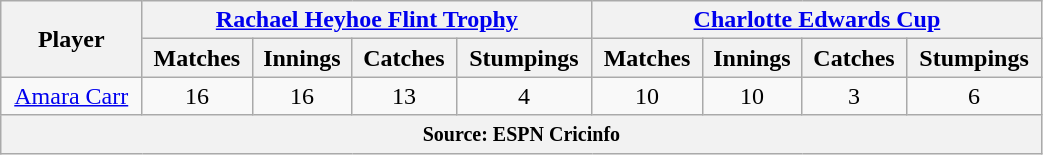<table class="wikitable" style="text-align:center; width:55%;">
<tr>
<th rowspan=2>Player</th>
<th colspan=4><a href='#'>Rachael Heyhoe Flint Trophy</a></th>
<th colspan=4><a href='#'>Charlotte Edwards Cup</a></th>
</tr>
<tr>
<th>Matches</th>
<th>Innings</th>
<th>Catches</th>
<th>Stumpings</th>
<th>Matches</th>
<th>Innings</th>
<th>Catches</th>
<th>Stumpings</th>
</tr>
<tr>
<td><a href='#'>Amara Carr</a></td>
<td>16</td>
<td>16</td>
<td>13</td>
<td>4</td>
<td>10</td>
<td>10</td>
<td>3</td>
<td>6</td>
</tr>
<tr>
<th colspan="9"><small>Source: ESPN Cricinfo</small></th>
</tr>
</table>
